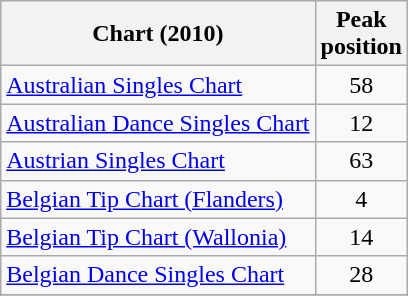<table class="wikitable sortable">
<tr>
<th>Chart (2010)</th>
<th>Peak<br>position</th>
</tr>
<tr>
<td align="left"><a href='#'>Australian Singles Chart</a></td>
<td align="center">58</td>
</tr>
<tr>
<td align="left"><a href='#'>Australian Dance Singles Chart</a></td>
<td align="center">12</td>
</tr>
<tr>
<td><a href='#'>Austrian Singles Chart</a></td>
<td align="center">63</td>
</tr>
<tr>
<td align="left"><a href='#'>Belgian Tip Chart (Flanders)</a></td>
<td align="center">4</td>
</tr>
<tr>
<td align="left"><a href='#'>Belgian Tip Chart (Wallonia)</a></td>
<td align="center">14</td>
</tr>
<tr>
<td align="left"><a href='#'>Belgian Dance Singles Chart</a></td>
<td align="center">28</td>
</tr>
<tr>
</tr>
<tr>
</tr>
<tr>
</tr>
<tr>
</tr>
</table>
